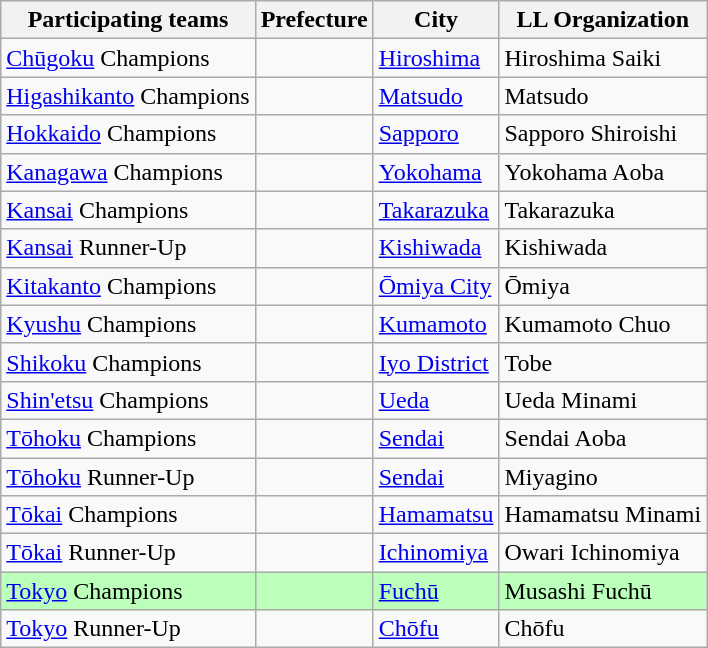<table class="wikitable">
<tr>
<th>Participating teams</th>
<th>Prefecture</th>
<th>City</th>
<th>LL Organization</th>
</tr>
<tr>
<td><a href='#'>Chūgoku</a> Champions</td>
<td><strong></strong></td>
<td><a href='#'>Hiroshima</a></td>
<td>Hiroshima Saiki</td>
</tr>
<tr>
<td><a href='#'>Higashikanto</a> Champions</td>
<td><strong></strong></td>
<td><a href='#'>Matsudo</a></td>
<td>Matsudo</td>
</tr>
<tr>
<td><a href='#'>Hokkaido</a> Champions</td>
<td><strong></strong></td>
<td><a href='#'>Sapporo</a></td>
<td>Sapporo Shiroishi</td>
</tr>
<tr>
<td><a href='#'>Kanagawa</a> Champions</td>
<td><strong></strong></td>
<td><a href='#'>Yokohama</a></td>
<td>Yokohama Aoba</td>
</tr>
<tr>
<td><a href='#'>Kansai</a> Champions</td>
<td><strong></strong></td>
<td><a href='#'>Takarazuka</a></td>
<td>Takarazuka</td>
</tr>
<tr>
<td><a href='#'>Kansai</a> Runner-Up</td>
<td><strong></strong></td>
<td><a href='#'>Kishiwada</a></td>
<td>Kishiwada</td>
</tr>
<tr>
<td><a href='#'>Kitakanto</a> Champions</td>
<td><strong></strong></td>
<td><a href='#'>Ōmiya City</a></td>
<td>Ōmiya</td>
</tr>
<tr>
<td><a href='#'>Kyushu</a> Champions</td>
<td><strong></strong></td>
<td><a href='#'>Kumamoto</a></td>
<td>Kumamoto Chuo</td>
</tr>
<tr>
<td><a href='#'>Shikoku</a> Champions</td>
<td><strong></strong></td>
<td><a href='#'>Iyo District</a></td>
<td>Tobe</td>
</tr>
<tr>
<td><a href='#'>Shin'etsu</a> Champions</td>
<td><strong></strong></td>
<td><a href='#'>Ueda</a></td>
<td>Ueda Minami</td>
</tr>
<tr>
<td><a href='#'>Tōhoku</a> Champions</td>
<td><strong></strong></td>
<td><a href='#'>Sendai</a></td>
<td>Sendai Aoba</td>
</tr>
<tr>
<td><a href='#'>Tōhoku</a> Runner-Up</td>
<td><strong></strong></td>
<td><a href='#'>Sendai</a></td>
<td>Miyagino</td>
</tr>
<tr>
<td><a href='#'>Tōkai</a> Champions</td>
<td><strong></strong></td>
<td><a href='#'>Hamamatsu</a></td>
<td>Hamamatsu Minami</td>
</tr>
<tr>
<td><a href='#'>Tōkai</a> Runner-Up</td>
<td><strong></strong></td>
<td><a href='#'>Ichinomiya</a></td>
<td>Owari Ichinomiya</td>
</tr>
<tr bgcolor=#bbffbb>
<td><a href='#'>Tokyo</a> Champions</td>
<td><strong></strong></td>
<td><a href='#'>Fuchū</a></td>
<td>Musashi Fuchū</td>
</tr>
<tr>
<td><a href='#'>Tokyo</a> Runner-Up</td>
<td><strong></strong></td>
<td><a href='#'>Chōfu</a></td>
<td>Chōfu</td>
</tr>
</table>
